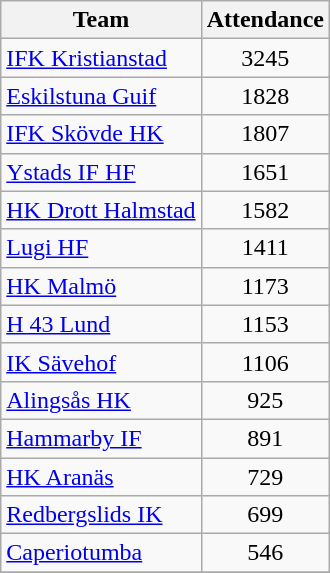<table class="wikitable sortable">
<tr>
<th>Team</th>
<th>Attendance</th>
</tr>
<tr>
<td><a href='#'>IFK Kristianstad</a></td>
<td align=center>3245</td>
</tr>
<tr>
<td><a href='#'>Eskilstuna Guif</a></td>
<td align=center>1828</td>
</tr>
<tr>
<td><a href='#'>IFK Skövde HK</a></td>
<td align=center>1807</td>
</tr>
<tr>
<td><a href='#'>Ystads IF HF</a></td>
<td align=center>1651</td>
</tr>
<tr>
<td><a href='#'>HK Drott Halmstad</a></td>
<td align=center>1582</td>
</tr>
<tr>
<td><a href='#'>Lugi HF</a></td>
<td align=center>1411</td>
</tr>
<tr>
<td><a href='#'>HK Malmö</a></td>
<td align=center>1173</td>
</tr>
<tr>
<td><a href='#'>H 43 Lund</a></td>
<td align=center>1153</td>
</tr>
<tr>
<td><a href='#'>IK Sävehof</a></td>
<td align=center>1106</td>
</tr>
<tr>
<td><a href='#'>Alingsås HK</a></td>
<td align=center>925</td>
</tr>
<tr>
<td><a href='#'>Hammarby IF</a></td>
<td align=center>891</td>
</tr>
<tr>
<td><a href='#'>HK Aranäs</a></td>
<td align=center>729</td>
</tr>
<tr>
<td><a href='#'>Redbergslids IK</a></td>
<td align=center>699</td>
</tr>
<tr>
<td><a href='#'>Caperiotumba</a></td>
<td align=center>546</td>
</tr>
<tr>
</tr>
</table>
